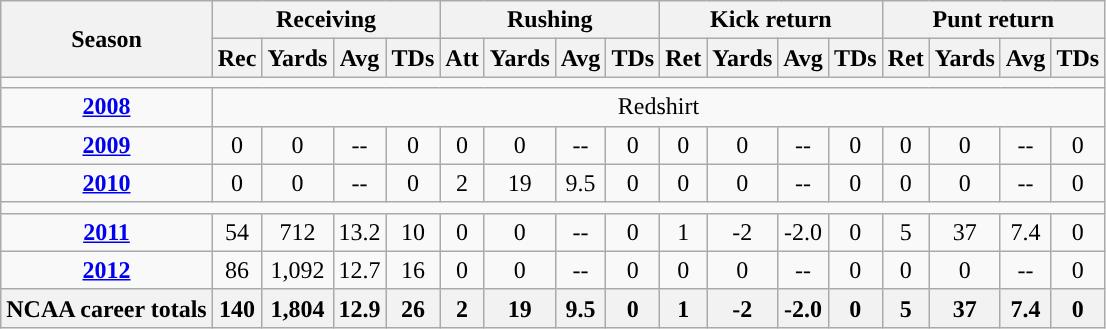<table class=wikitable style="text-align:center;">
<tr>
<th rowspan=2>Season</th>
<th colspan=4>Receiving</th>
<th colspan=4>Rushing</th>
<th colspan=4>Kick return</th>
<th colspan=4>Punt return</th>
</tr>
<tr>
<th>Rec</th>
<th>Yards</th>
<th>Avg</th>
<th>TDs</th>
<th>Att</th>
<th>Yards</th>
<th>Avg</th>
<th>TDs</th>
<th>Ret</th>
<th>Yards</th>
<th>Avg</th>
<th>TDs</th>
<th>Ret</th>
<th>Yards</th>
<th>Avg</th>
<th>TDs</th>
</tr>
<tr>
<td ! colspan="21"></td>
</tr>
<tr>
<td><strong><a href='#'>2008</a></strong></td>
<td colspan=16 style="text-align:center;">Redshirt</td>
</tr>
<tr>
<td><strong><a href='#'>2009</a></strong></td>
<td>0</td>
<td>0</td>
<td>--</td>
<td>0</td>
<td>0</td>
<td>0</td>
<td>--</td>
<td>0</td>
<td>0</td>
<td>0</td>
<td>--</td>
<td>0</td>
<td>0</td>
<td>0</td>
<td>--</td>
<td>0</td>
</tr>
<tr>
<td><strong><a href='#'>2010</a></strong></td>
<td>0</td>
<td>0</td>
<td>--</td>
<td>0</td>
<td>2</td>
<td>19</td>
<td>9.5</td>
<td>0</td>
<td>0</td>
<td>0</td>
<td>--</td>
<td>0</td>
<td>0</td>
<td>0</td>
<td>--</td>
<td>0</td>
</tr>
<tr>
<td ! colspan="21"></td>
</tr>
<tr>
<td><strong><a href='#'>2011</a></strong></td>
<td>54</td>
<td>712</td>
<td>13.2</td>
<td>10</td>
<td>0</td>
<td>0</td>
<td>--</td>
<td>0</td>
<td>1</td>
<td>-2</td>
<td>-2.0</td>
<td>0</td>
<td>5</td>
<td>37</td>
<td>7.4</td>
<td>0</td>
</tr>
<tr>
<td><strong><a href='#'>2012</a></strong></td>
<td>86</td>
<td>1,092</td>
<td>12.7</td>
<td>16</td>
<td>0</td>
<td>0</td>
<td>--</td>
<td>0</td>
<td>0</td>
<td>0</td>
<td>--</td>
<td>0</td>
<td>0</td>
<td>0</td>
<td>--</td>
<td>0</td>
</tr>
<tr>
<th>NCAA career totals</th>
<th>140</th>
<th>1,804</th>
<th>12.9</th>
<th>26</th>
<th>2</th>
<th>19</th>
<th>9.5</th>
<th>0</th>
<th>1</th>
<th>-2</th>
<th>-2.0</th>
<th>0</th>
<th>5</th>
<th>37</th>
<th>7.4</th>
<th>0</th>
</tr>
</table>
